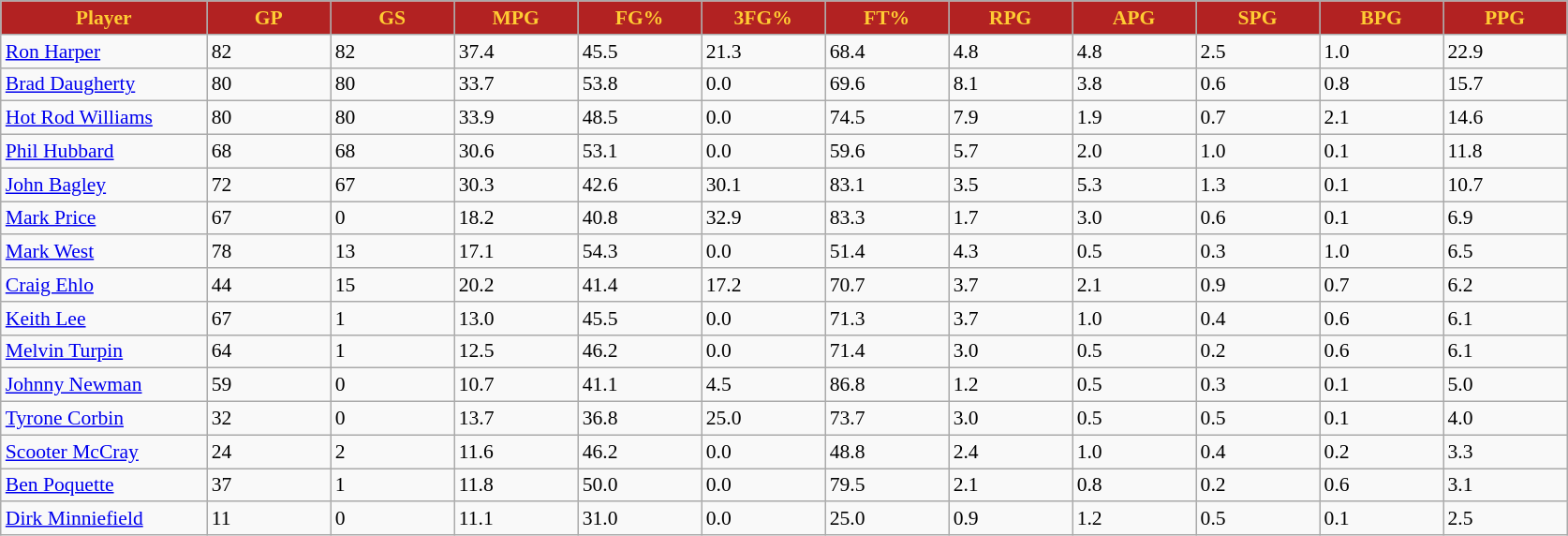<table class="wikitable sortable" style="font-size: 90%">
<tr>
<th style="background:#b22222; color:#ffcc33" width="10%">Player</th>
<th style="background:#b22222; color:#ffcc33" width="6%">GP</th>
<th style="background:#b22222; color:#ffcc33" width="6%">GS</th>
<th style="background:#b22222; color:#ffcc33" width="6%">MPG</th>
<th style="background:#b22222; color:#ffcc33" width="6%">FG%</th>
<th style="background:#b22222; color:#ffcc33" width="6%">3FG%</th>
<th style="background:#b22222; color:#ffcc33" width="6%">FT%</th>
<th style="background:#b22222; color:#ffcc33" width="6%">RPG</th>
<th style="background:#b22222; color:#ffcc33" width="6%">APG</th>
<th style="background:#b22222; color:#ffcc33" width="6%">SPG</th>
<th style="background:#b22222; color:#ffcc33" width="6%">BPG</th>
<th style="background:#b22222; color:#ffcc33" width="6%">PPG</th>
</tr>
<tr>
<td><a href='#'>Ron Harper</a></td>
<td>82</td>
<td>82</td>
<td>37.4</td>
<td>45.5</td>
<td>21.3</td>
<td>68.4</td>
<td>4.8</td>
<td>4.8</td>
<td>2.5</td>
<td>1.0</td>
<td>22.9</td>
</tr>
<tr>
<td><a href='#'>Brad Daugherty</a></td>
<td>80</td>
<td>80</td>
<td>33.7</td>
<td>53.8</td>
<td>0.0</td>
<td>69.6</td>
<td>8.1</td>
<td>3.8</td>
<td>0.6</td>
<td>0.8</td>
<td>15.7</td>
</tr>
<tr>
<td><a href='#'>Hot Rod Williams</a></td>
<td>80</td>
<td>80</td>
<td>33.9</td>
<td>48.5</td>
<td>0.0</td>
<td>74.5</td>
<td>7.9</td>
<td>1.9</td>
<td>0.7</td>
<td>2.1</td>
<td>14.6</td>
</tr>
<tr>
<td><a href='#'>Phil Hubbard</a></td>
<td>68</td>
<td>68</td>
<td>30.6</td>
<td>53.1</td>
<td>0.0</td>
<td>59.6</td>
<td>5.7</td>
<td>2.0</td>
<td>1.0</td>
<td>0.1</td>
<td>11.8</td>
</tr>
<tr>
<td><a href='#'>John Bagley</a></td>
<td>72</td>
<td>67</td>
<td>30.3</td>
<td>42.6</td>
<td>30.1</td>
<td>83.1</td>
<td>3.5</td>
<td>5.3</td>
<td>1.3</td>
<td>0.1</td>
<td>10.7</td>
</tr>
<tr>
<td><a href='#'>Mark Price</a></td>
<td>67</td>
<td>0</td>
<td>18.2</td>
<td>40.8</td>
<td>32.9</td>
<td>83.3</td>
<td>1.7</td>
<td>3.0</td>
<td>0.6</td>
<td>0.1</td>
<td>6.9</td>
</tr>
<tr>
<td><a href='#'>Mark West</a></td>
<td>78</td>
<td>13</td>
<td>17.1</td>
<td>54.3</td>
<td>0.0</td>
<td>51.4</td>
<td>4.3</td>
<td>0.5</td>
<td>0.3</td>
<td>1.0</td>
<td>6.5</td>
</tr>
<tr>
<td><a href='#'>Craig Ehlo</a></td>
<td>44</td>
<td>15</td>
<td>20.2</td>
<td>41.4</td>
<td>17.2</td>
<td>70.7</td>
<td>3.7</td>
<td>2.1</td>
<td>0.9</td>
<td>0.7</td>
<td>6.2</td>
</tr>
<tr>
<td><a href='#'>Keith Lee</a></td>
<td>67</td>
<td>1</td>
<td>13.0</td>
<td>45.5</td>
<td>0.0</td>
<td>71.3</td>
<td>3.7</td>
<td>1.0</td>
<td>0.4</td>
<td>0.6</td>
<td>6.1</td>
</tr>
<tr>
<td><a href='#'>Melvin Turpin</a></td>
<td>64</td>
<td>1</td>
<td>12.5</td>
<td>46.2</td>
<td>0.0</td>
<td>71.4</td>
<td>3.0</td>
<td>0.5</td>
<td>0.2</td>
<td>0.6</td>
<td>6.1</td>
</tr>
<tr>
<td><a href='#'>Johnny Newman</a></td>
<td>59</td>
<td>0</td>
<td>10.7</td>
<td>41.1</td>
<td>4.5</td>
<td>86.8</td>
<td>1.2</td>
<td>0.5</td>
<td>0.3</td>
<td>0.1</td>
<td>5.0</td>
</tr>
<tr>
<td><a href='#'>Tyrone Corbin</a></td>
<td>32</td>
<td>0</td>
<td>13.7</td>
<td>36.8</td>
<td>25.0</td>
<td>73.7</td>
<td>3.0</td>
<td>0.5</td>
<td>0.5</td>
<td>0.1</td>
<td>4.0</td>
</tr>
<tr>
<td><a href='#'>Scooter McCray</a></td>
<td>24</td>
<td>2</td>
<td>11.6</td>
<td>46.2</td>
<td>0.0</td>
<td>48.8</td>
<td>2.4</td>
<td>1.0</td>
<td>0.4</td>
<td>0.2</td>
<td>3.3</td>
</tr>
<tr>
<td><a href='#'>Ben Poquette</a></td>
<td>37</td>
<td>1</td>
<td>11.8</td>
<td>50.0</td>
<td>0.0</td>
<td>79.5</td>
<td>2.1</td>
<td>0.8</td>
<td>0.2</td>
<td>0.6</td>
<td>3.1</td>
</tr>
<tr>
<td><a href='#'>Dirk Minniefield</a></td>
<td>11</td>
<td>0</td>
<td>11.1</td>
<td>31.0</td>
<td>0.0</td>
<td>25.0</td>
<td>0.9</td>
<td>1.2</td>
<td>0.5</td>
<td>0.1</td>
<td>2.5</td>
</tr>
</table>
